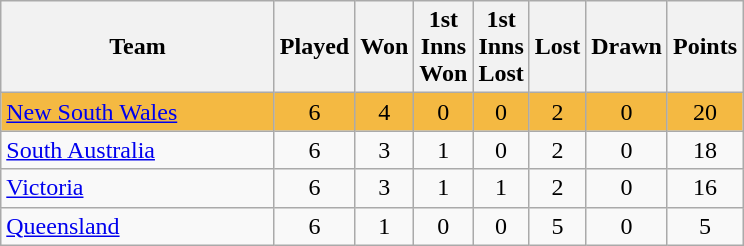<table class="wikitable" style="text-align:center;">
<tr>
<th width=175>Team</th>
<th style="width:30px;" abbr="Played">Played</th>
<th style="width:30px;" abbr="Won">Won</th>
<th style="width:30px;" abbr="1stWon">1st Inns Won</th>
<th style="width:30px;" abbr="1stLost">1st Inns Lost</th>
<th style="width:30px;" abbr="Lost">Lost</th>
<th style="width:30px;" abbr="Drawn">Drawn</th>
<th style="width:30px;" abbr="Points">Points</th>
</tr>
<tr style="background:#f4b942;">
<td style="text-align:left;"><a href='#'>New South Wales</a></td>
<td>6</td>
<td>4</td>
<td>0</td>
<td>0</td>
<td>2</td>
<td>0</td>
<td>20</td>
</tr>
<tr>
<td style="text-align:left;"><a href='#'>South Australia</a></td>
<td>6</td>
<td>3</td>
<td>1</td>
<td>0</td>
<td>2</td>
<td>0</td>
<td>18</td>
</tr>
<tr>
<td style="text-align:left;"><a href='#'>Victoria</a></td>
<td>6</td>
<td>3</td>
<td>1</td>
<td>1</td>
<td>2</td>
<td>0</td>
<td>16</td>
</tr>
<tr>
<td style="text-align:left;"><a href='#'>Queensland</a></td>
<td>6</td>
<td>1</td>
<td>0</td>
<td>0</td>
<td>5</td>
<td>0</td>
<td>5</td>
</tr>
</table>
